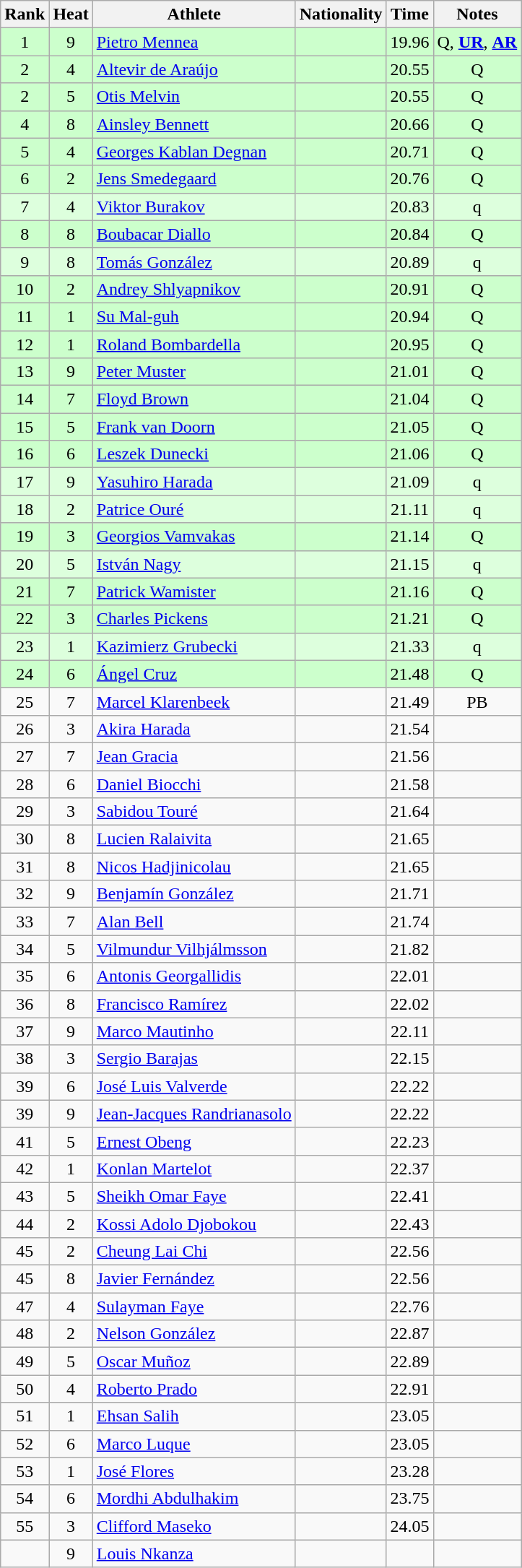<table class="wikitable sortable" style="text-align:center">
<tr>
<th>Rank</th>
<th>Heat</th>
<th>Athlete</th>
<th>Nationality</th>
<th>Time</th>
<th>Notes</th>
</tr>
<tr bgcolor=ccffcc>
<td>1</td>
<td>9</td>
<td align=left><a href='#'>Pietro Mennea</a></td>
<td align=left></td>
<td>19.96</td>
<td>Q, <strong><a href='#'>UR</a></strong>, <strong><a href='#'>AR</a></strong></td>
</tr>
<tr bgcolor=ccffcc>
<td>2</td>
<td>4</td>
<td align=left><a href='#'>Altevir de Araújo</a></td>
<td align=left></td>
<td>20.55</td>
<td>Q</td>
</tr>
<tr bgcolor=ccffcc>
<td>2</td>
<td>5</td>
<td align=left><a href='#'>Otis Melvin</a></td>
<td align=left></td>
<td>20.55</td>
<td>Q</td>
</tr>
<tr bgcolor=ccffcc>
<td>4</td>
<td>8</td>
<td align=left><a href='#'>Ainsley Bennett</a></td>
<td align=left></td>
<td>20.66</td>
<td>Q</td>
</tr>
<tr bgcolor=ccffcc>
<td>5</td>
<td>4</td>
<td align=left><a href='#'>Georges Kablan Degnan</a></td>
<td align=left></td>
<td>20.71</td>
<td>Q</td>
</tr>
<tr bgcolor=ccffcc>
<td>6</td>
<td>2</td>
<td align=left><a href='#'>Jens Smedegaard</a></td>
<td align=left></td>
<td>20.76</td>
<td>Q</td>
</tr>
<tr bgcolor=ddffdd>
<td>7</td>
<td>4</td>
<td align=left><a href='#'>Viktor Burakov</a></td>
<td align=left></td>
<td>20.83</td>
<td>q</td>
</tr>
<tr bgcolor=ccffcc>
<td>8</td>
<td>8</td>
<td align=left><a href='#'>Boubacar Diallo</a></td>
<td align=left></td>
<td>20.84</td>
<td>Q</td>
</tr>
<tr bgcolor=ddffdd>
<td>9</td>
<td>8</td>
<td align=left><a href='#'>Tomás González</a></td>
<td align=left></td>
<td>20.89</td>
<td>q</td>
</tr>
<tr bgcolor=ccffcc>
<td>10</td>
<td>2</td>
<td align=left><a href='#'>Andrey Shlyapnikov</a></td>
<td align=left></td>
<td>20.91</td>
<td>Q</td>
</tr>
<tr bgcolor=ccffcc>
<td>11</td>
<td>1</td>
<td align=left><a href='#'>Su Mal-guh</a></td>
<td align=left></td>
<td>20.94</td>
<td>Q</td>
</tr>
<tr bgcolor=ccffcc>
<td>12</td>
<td>1</td>
<td align=left><a href='#'>Roland Bombardella</a></td>
<td align=left></td>
<td>20.95</td>
<td>Q</td>
</tr>
<tr bgcolor=ccffcc>
<td>13</td>
<td>9</td>
<td align=left><a href='#'>Peter Muster</a></td>
<td align=left></td>
<td>21.01</td>
<td>Q</td>
</tr>
<tr bgcolor=ccffcc>
<td>14</td>
<td>7</td>
<td align=left><a href='#'>Floyd Brown</a></td>
<td align=left></td>
<td>21.04</td>
<td>Q</td>
</tr>
<tr bgcolor=ccffcc>
<td>15</td>
<td>5</td>
<td align=left><a href='#'>Frank van Doorn</a></td>
<td align=left></td>
<td>21.05</td>
<td>Q</td>
</tr>
<tr bgcolor=ccffcc>
<td>16</td>
<td>6</td>
<td align=left><a href='#'>Leszek Dunecki</a></td>
<td align=left></td>
<td>21.06</td>
<td>Q</td>
</tr>
<tr bgcolor=ddffdd>
<td>17</td>
<td>9</td>
<td align=left><a href='#'>Yasuhiro Harada</a></td>
<td align=left></td>
<td>21.09</td>
<td>q</td>
</tr>
<tr bgcolor=ddffdd>
<td>18</td>
<td>2</td>
<td align=left><a href='#'>Patrice Ouré</a></td>
<td align=left></td>
<td>21.11</td>
<td>q</td>
</tr>
<tr bgcolor=ccffcc>
<td>19</td>
<td>3</td>
<td align=left><a href='#'>Georgios Vamvakas</a></td>
<td align=left></td>
<td>21.14</td>
<td>Q</td>
</tr>
<tr bgcolor=ddffdd>
<td>20</td>
<td>5</td>
<td align=left><a href='#'>István Nagy</a></td>
<td align=left></td>
<td>21.15</td>
<td>q</td>
</tr>
<tr bgcolor=ccffcc>
<td>21</td>
<td>7</td>
<td align=left><a href='#'>Patrick Wamister</a></td>
<td align=left></td>
<td>21.16</td>
<td>Q</td>
</tr>
<tr bgcolor=ccffcc>
<td>22</td>
<td>3</td>
<td align=left><a href='#'>Charles Pickens</a></td>
<td align=left></td>
<td>21.21</td>
<td>Q</td>
</tr>
<tr bgcolor=ddffdd>
<td>23</td>
<td>1</td>
<td align=left><a href='#'>Kazimierz Grubecki</a></td>
<td align=left></td>
<td>21.33</td>
<td>q</td>
</tr>
<tr bgcolor=ccffcc>
<td>24</td>
<td>6</td>
<td align=left><a href='#'>Ángel Cruz</a></td>
<td align=left></td>
<td>21.48</td>
<td>Q</td>
</tr>
<tr>
<td>25</td>
<td>7</td>
<td align=left><a href='#'>Marcel Klarenbeek</a></td>
<td align=left></td>
<td>21.49</td>
<td>PB</td>
</tr>
<tr>
<td>26</td>
<td>3</td>
<td align=left><a href='#'>Akira Harada</a></td>
<td align=left></td>
<td>21.54</td>
<td></td>
</tr>
<tr>
<td>27</td>
<td>7</td>
<td align=left><a href='#'>Jean Gracia</a></td>
<td align=left></td>
<td>21.56</td>
<td></td>
</tr>
<tr>
<td>28</td>
<td>6</td>
<td align=left><a href='#'>Daniel Biocchi</a></td>
<td align=left></td>
<td>21.58</td>
<td></td>
</tr>
<tr>
<td>29</td>
<td>3</td>
<td align=left><a href='#'>Sabidou Touré</a></td>
<td align=left></td>
<td>21.64</td>
<td></td>
</tr>
<tr>
<td>30</td>
<td>8</td>
<td align=left><a href='#'>Lucien Ralaivita</a></td>
<td align=left></td>
<td>21.65</td>
<td></td>
</tr>
<tr>
<td>31</td>
<td>8</td>
<td align=left><a href='#'>Nicos Hadjinicolau</a></td>
<td align=left></td>
<td>21.65</td>
<td></td>
</tr>
<tr>
<td>32</td>
<td>9</td>
<td align=left><a href='#'>Benjamín González</a></td>
<td align=left></td>
<td>21.71</td>
<td></td>
</tr>
<tr>
<td>33</td>
<td>7</td>
<td align=left><a href='#'>Alan Bell</a></td>
<td align=left></td>
<td>21.74</td>
<td></td>
</tr>
<tr>
<td>34</td>
<td>5</td>
<td align=left><a href='#'>Vilmundur Vilhjálmsson</a></td>
<td align=left></td>
<td>21.82</td>
<td></td>
</tr>
<tr>
<td>35</td>
<td>6</td>
<td align=left><a href='#'>Antonis Georgallidis</a></td>
<td align=left></td>
<td>22.01</td>
<td></td>
</tr>
<tr>
<td>36</td>
<td>8</td>
<td align=left><a href='#'>Francisco Ramírez</a></td>
<td align=left></td>
<td>22.02</td>
<td></td>
</tr>
<tr>
<td>37</td>
<td>9</td>
<td align=left><a href='#'>Marco Mautinho</a></td>
<td align=left></td>
<td>22.11</td>
<td></td>
</tr>
<tr>
<td>38</td>
<td>3</td>
<td align=left><a href='#'>Sergio Barajas</a></td>
<td align=left></td>
<td>22.15</td>
<td></td>
</tr>
<tr>
<td>39</td>
<td>6</td>
<td align=left><a href='#'>José Luis Valverde</a></td>
<td align=left></td>
<td>22.22</td>
<td></td>
</tr>
<tr>
<td>39</td>
<td>9</td>
<td align=left><a href='#'>Jean-Jacques Randrianasolo</a></td>
<td align=left></td>
<td>22.22</td>
<td></td>
</tr>
<tr>
<td>41</td>
<td>5</td>
<td align=left><a href='#'>Ernest Obeng</a></td>
<td align=left></td>
<td>22.23</td>
<td></td>
</tr>
<tr>
<td>42</td>
<td>1</td>
<td align=left><a href='#'>Konlan Martelot</a></td>
<td align=left></td>
<td>22.37</td>
<td></td>
</tr>
<tr>
<td>43</td>
<td>5</td>
<td align=left><a href='#'>Sheikh Omar Faye</a></td>
<td align=left></td>
<td>22.41</td>
<td></td>
</tr>
<tr>
<td>44</td>
<td>2</td>
<td align=left><a href='#'>Kossi Adolo Djobokou</a></td>
<td align=left></td>
<td>22.43</td>
<td></td>
</tr>
<tr>
<td>45</td>
<td>2</td>
<td align=left><a href='#'>Cheung Lai Chi</a></td>
<td align=left></td>
<td>22.56</td>
<td></td>
</tr>
<tr>
<td>45</td>
<td>8</td>
<td align=left><a href='#'>Javier Fernández</a></td>
<td align=left></td>
<td>22.56</td>
<td></td>
</tr>
<tr>
<td>47</td>
<td>4</td>
<td align=left><a href='#'>Sulayman Faye</a></td>
<td align=left></td>
<td>22.76</td>
<td></td>
</tr>
<tr>
<td>48</td>
<td>2</td>
<td align=left><a href='#'>Nelson González</a></td>
<td align=left></td>
<td>22.87</td>
<td></td>
</tr>
<tr>
<td>49</td>
<td>5</td>
<td align=left><a href='#'>Oscar Muñoz</a></td>
<td align=left></td>
<td>22.89</td>
<td></td>
</tr>
<tr>
<td>50</td>
<td>4</td>
<td align=left><a href='#'>Roberto Prado</a></td>
<td align=left></td>
<td>22.91</td>
<td></td>
</tr>
<tr>
<td>51</td>
<td>1</td>
<td align=left><a href='#'>Ehsan Salih</a></td>
<td align=left></td>
<td>23.05</td>
<td></td>
</tr>
<tr>
<td>52</td>
<td>6</td>
<td align=left><a href='#'>Marco Luque</a></td>
<td align=left></td>
<td>23.05</td>
<td></td>
</tr>
<tr>
<td>53</td>
<td>1</td>
<td align=left><a href='#'>José Flores</a></td>
<td align=left></td>
<td>23.28</td>
<td></td>
</tr>
<tr>
<td>54</td>
<td>6</td>
<td align=left><a href='#'>Mordhi Abdulhakim</a></td>
<td align=left></td>
<td>23.75</td>
<td></td>
</tr>
<tr>
<td>55</td>
<td>3</td>
<td align=left><a href='#'>Clifford Maseko</a></td>
<td align=left></td>
<td>24.05</td>
<td></td>
</tr>
<tr>
<td></td>
<td>9</td>
<td align=left><a href='#'>Louis Nkanza</a></td>
<td align=left></td>
<td></td>
<td></td>
</tr>
</table>
